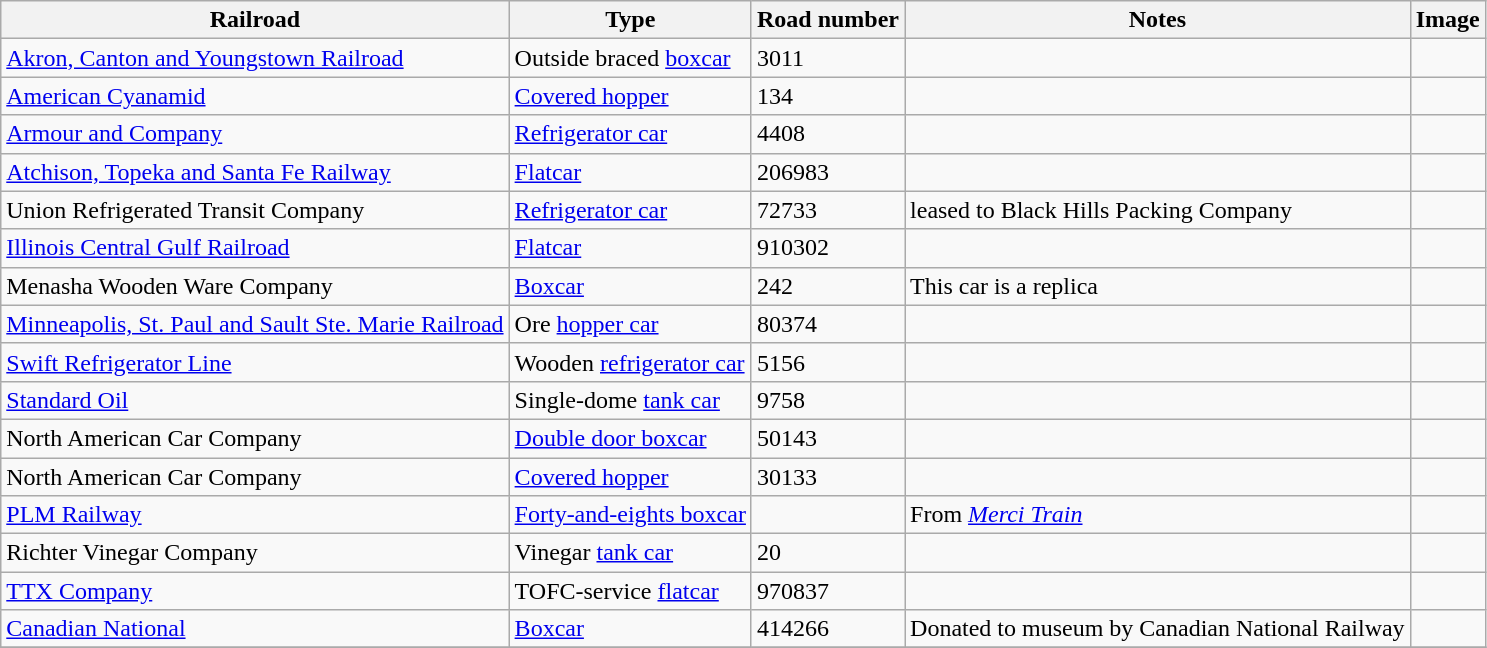<table class="wikitable">
<tr>
<th>Railroad</th>
<th>Type</th>
<th>Road number</th>
<th>Notes</th>
<th>Image</th>
</tr>
<tr>
<td><a href='#'>Akron, Canton and Youngstown Railroad</a></td>
<td>Outside braced <a href='#'>boxcar</a></td>
<td>3011</td>
<td></td>
<td></td>
</tr>
<tr>
<td><a href='#'>American Cyanamid</a></td>
<td><a href='#'>Covered hopper</a></td>
<td>134</td>
<td></td>
<td></td>
</tr>
<tr>
<td><a href='#'>Armour and Company</a></td>
<td><a href='#'>Refrigerator car</a></td>
<td>4408</td>
<td></td>
<td></td>
</tr>
<tr>
<td><a href='#'>Atchison, Topeka and Santa Fe Railway</a></td>
<td><a href='#'>Flatcar</a></td>
<td>206983</td>
<td></td>
<td></td>
</tr>
<tr>
<td>Union Refrigerated Transit Company</td>
<td><a href='#'>Refrigerator car</a></td>
<td>72733</td>
<td>leased to Black Hills Packing Company</td>
<td></td>
</tr>
<tr>
<td><a href='#'>Illinois Central Gulf Railroad</a></td>
<td><a href='#'>Flatcar</a></td>
<td>910302</td>
<td></td>
<td></td>
</tr>
<tr>
<td>Menasha Wooden Ware Company</td>
<td><a href='#'>Boxcar</a></td>
<td>242</td>
<td>This car is a replica</td>
<td></td>
</tr>
<tr>
<td><a href='#'>Minneapolis, St. Paul and Sault Ste. Marie Railroad</a></td>
<td>Ore <a href='#'>hopper car</a></td>
<td>80374</td>
<td></td>
<td></td>
</tr>
<tr>
<td><a href='#'>Swift Refrigerator Line</a></td>
<td>Wooden <a href='#'>refrigerator car</a></td>
<td>5156</td>
<td></td>
<td></td>
</tr>
<tr>
<td><a href='#'>Standard Oil</a></td>
<td>Single-dome <a href='#'>tank car</a></td>
<td>9758</td>
<td></td>
<td></td>
</tr>
<tr>
<td>North American Car Company</td>
<td><a href='#'>Double door boxcar</a></td>
<td>50143</td>
<td></td>
<td></td>
</tr>
<tr>
<td>North American Car Company</td>
<td><a href='#'>Covered hopper</a></td>
<td>30133</td>
<td></td>
<td></td>
</tr>
<tr>
<td><a href='#'>PLM Railway</a></td>
<td><a href='#'>Forty-and-eights boxcar</a></td>
<td></td>
<td>From <em><a href='#'>Merci Train</a></em></td>
<td></td>
</tr>
<tr>
<td>Richter Vinegar Company</td>
<td>Vinegar <a href='#'>tank car</a></td>
<td>20</td>
<td></td>
<td></td>
</tr>
<tr>
<td><a href='#'>TTX Company</a></td>
<td>TOFC-service <a href='#'>flatcar</a></td>
<td>970837</td>
<td></td>
<td></td>
</tr>
<tr>
<td><a href='#'>Canadian National</a></td>
<td><a href='#'>Boxcar</a></td>
<td>414266</td>
<td>Donated to museum by Canadian National Railway</td>
<td></td>
</tr>
<tr>
</tr>
</table>
